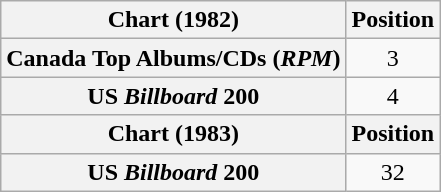<table class="wikitable plainrowheaders" style="text-align:center">
<tr>
<th>Chart (1982)</th>
<th>Position</th>
</tr>
<tr>
<th scope="row">Canada Top Albums/CDs (<em>RPM</em>)</th>
<td align="center">3</td>
</tr>
<tr>
<th scope="row">US <em>Billboard</em> 200</th>
<td align="center">4</td>
</tr>
<tr>
<th>Chart (1983)</th>
<th>Position</th>
</tr>
<tr>
<th scope="row">US <em>Billboard</em> 200</th>
<td align="center">32</td>
</tr>
</table>
